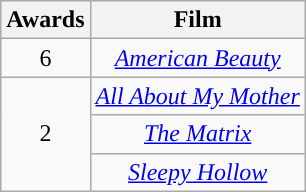<table class="wikitable" style="text-align:center;">
<tr>
<th style="background:">Awards</th>
<th style="background:">Film</th>
</tr>
<tr>
<td>6</td>
<td><em><a href='#'>American Beauty</a></em></td>
</tr>
<tr>
<td rowspan="3">2</td>
<td><em><a href='#'>All About My Mother</a></em></td>
</tr>
<tr>
<td><em><a href='#'>The Matrix</a></em></td>
</tr>
<tr>
<td><em><a href='#'>Sleepy Hollow</a></em></td>
</tr>
</table>
